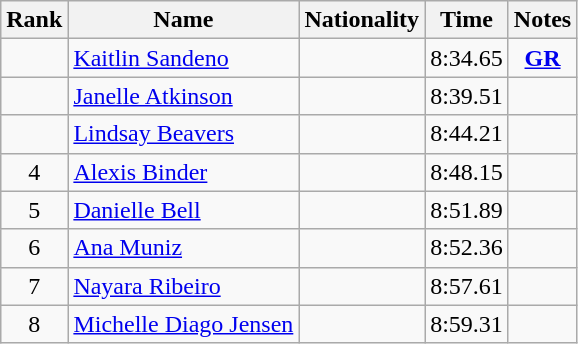<table class="wikitable sortable" style="text-align:center">
<tr>
<th>Rank</th>
<th>Name</th>
<th>Nationality</th>
<th>Time</th>
<th>Notes</th>
</tr>
<tr>
<td></td>
<td align=left><a href='#'>Kaitlin Sandeno</a></td>
<td align=left></td>
<td>8:34.65</td>
<td><strong><a href='#'>GR</a></strong></td>
</tr>
<tr>
<td></td>
<td align=left><a href='#'>Janelle Atkinson</a></td>
<td align=left></td>
<td>8:39.51</td>
<td></td>
</tr>
<tr>
<td></td>
<td align=left><a href='#'>Lindsay Beavers</a></td>
<td align=left></td>
<td>8:44.21</td>
<td></td>
</tr>
<tr>
<td>4</td>
<td align=left><a href='#'>Alexis Binder</a></td>
<td align=left></td>
<td>8:48.15</td>
<td></td>
</tr>
<tr>
<td>5</td>
<td align=left><a href='#'>Danielle Bell</a></td>
<td align=left></td>
<td>8:51.89</td>
<td></td>
</tr>
<tr>
<td>6</td>
<td align=left><a href='#'>Ana Muniz</a></td>
<td align=left></td>
<td>8:52.36</td>
<td></td>
</tr>
<tr>
<td>7</td>
<td align=left><a href='#'>Nayara Ribeiro</a></td>
<td align=left></td>
<td>8:57.61</td>
<td></td>
</tr>
<tr>
<td>8</td>
<td align=left><a href='#'>Michelle Diago Jensen</a></td>
<td align=left></td>
<td>8:59.31</td>
<td></td>
</tr>
</table>
